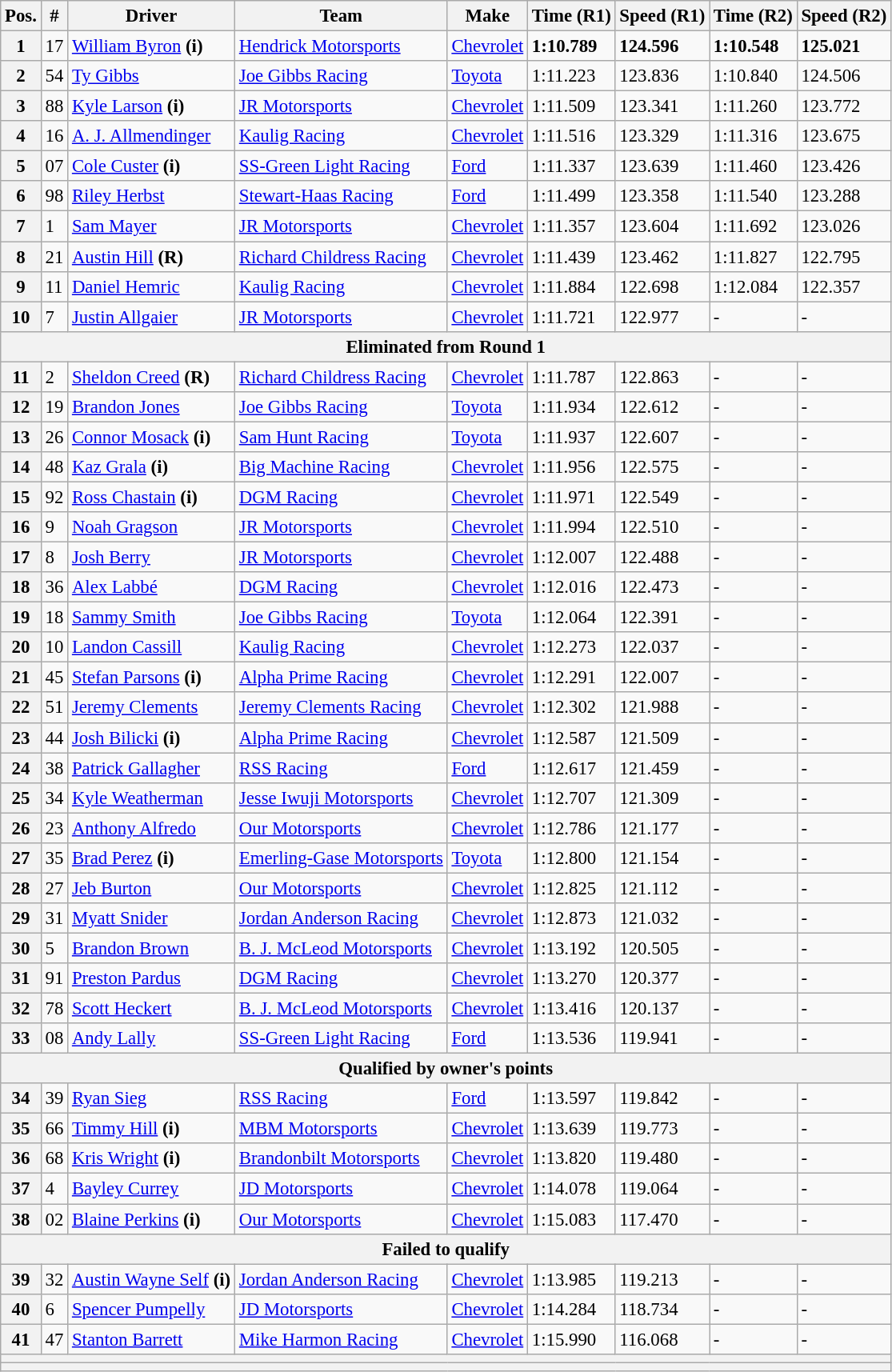<table class="wikitable" style="font-size:95%">
<tr>
<th>Pos.</th>
<th>#</th>
<th>Driver</th>
<th>Team</th>
<th>Make</th>
<th>Time (R1)</th>
<th>Speed (R1)</th>
<th>Time (R2)</th>
<th>Speed (R2)</th>
</tr>
<tr>
<th>1</th>
<td>17</td>
<td><a href='#'>William Byron</a> <strong>(i)</strong></td>
<td><a href='#'>Hendrick Motorsports</a></td>
<td><a href='#'>Chevrolet</a></td>
<td><strong>1:10.789</strong></td>
<td><strong>124.596</strong></td>
<td><strong>1:10.548</strong></td>
<td><strong>125.021</strong></td>
</tr>
<tr>
<th>2</th>
<td>54</td>
<td><a href='#'>Ty Gibbs</a></td>
<td><a href='#'>Joe Gibbs Racing</a></td>
<td><a href='#'>Toyota</a></td>
<td>1:11.223</td>
<td>123.836</td>
<td>1:10.840</td>
<td>124.506</td>
</tr>
<tr>
<th>3</th>
<td>88</td>
<td><a href='#'>Kyle Larson</a> <strong>(i)</strong></td>
<td><a href='#'>JR Motorsports</a></td>
<td><a href='#'>Chevrolet</a></td>
<td>1:11.509</td>
<td>123.341</td>
<td>1:11.260</td>
<td>123.772</td>
</tr>
<tr>
<th>4</th>
<td>16</td>
<td><a href='#'>A. J. Allmendinger</a></td>
<td><a href='#'>Kaulig Racing</a></td>
<td><a href='#'>Chevrolet</a></td>
<td>1:11.516</td>
<td>123.329</td>
<td>1:11.316</td>
<td>123.675</td>
</tr>
<tr>
<th>5</th>
<td>07</td>
<td><a href='#'>Cole Custer</a> <strong>(i)</strong></td>
<td><a href='#'>SS-Green Light Racing</a></td>
<td><a href='#'>Ford</a></td>
<td>1:11.337</td>
<td>123.639</td>
<td>1:11.460</td>
<td>123.426</td>
</tr>
<tr>
<th>6</th>
<td>98</td>
<td><a href='#'>Riley Herbst</a></td>
<td><a href='#'>Stewart-Haas Racing</a></td>
<td><a href='#'>Ford</a></td>
<td>1:11.499</td>
<td>123.358</td>
<td>1:11.540</td>
<td>123.288</td>
</tr>
<tr>
<th>7</th>
<td>1</td>
<td><a href='#'>Sam Mayer</a></td>
<td><a href='#'>JR Motorsports</a></td>
<td><a href='#'>Chevrolet</a></td>
<td>1:11.357</td>
<td>123.604</td>
<td>1:11.692</td>
<td>123.026</td>
</tr>
<tr>
<th>8</th>
<td>21</td>
<td><a href='#'>Austin Hill</a> <strong>(R)</strong></td>
<td><a href='#'>Richard Childress Racing</a></td>
<td><a href='#'>Chevrolet</a></td>
<td>1:11.439</td>
<td>123.462</td>
<td>1:11.827</td>
<td>122.795</td>
</tr>
<tr>
<th>9</th>
<td>11</td>
<td><a href='#'>Daniel Hemric</a></td>
<td><a href='#'>Kaulig Racing</a></td>
<td><a href='#'>Chevrolet</a></td>
<td>1:11.884</td>
<td>122.698</td>
<td>1:12.084</td>
<td>122.357</td>
</tr>
<tr>
<th>10</th>
<td>7</td>
<td><a href='#'>Justin Allgaier</a></td>
<td><a href='#'>JR Motorsports</a></td>
<td><a href='#'>Chevrolet</a></td>
<td>1:11.721</td>
<td>122.977</td>
<td>-</td>
<td>-</td>
</tr>
<tr>
<th colspan="9">Eliminated from Round 1</th>
</tr>
<tr>
<th>11</th>
<td>2</td>
<td><a href='#'>Sheldon Creed</a> <strong>(R)</strong></td>
<td><a href='#'>Richard Childress Racing</a></td>
<td><a href='#'>Chevrolet</a></td>
<td>1:11.787</td>
<td>122.863</td>
<td>-</td>
<td>-</td>
</tr>
<tr>
<th>12</th>
<td>19</td>
<td><a href='#'>Brandon Jones</a></td>
<td><a href='#'>Joe Gibbs Racing</a></td>
<td><a href='#'>Toyota</a></td>
<td>1:11.934</td>
<td>122.612</td>
<td>-</td>
<td>-</td>
</tr>
<tr>
<th>13</th>
<td>26</td>
<td><a href='#'>Connor Mosack</a> <strong>(i)</strong></td>
<td><a href='#'>Sam Hunt Racing</a></td>
<td><a href='#'>Toyota</a></td>
<td>1:11.937</td>
<td>122.607</td>
<td>-</td>
<td>-</td>
</tr>
<tr>
<th>14</th>
<td>48</td>
<td><a href='#'>Kaz Grala</a> <strong>(i)</strong></td>
<td><a href='#'>Big Machine Racing</a></td>
<td><a href='#'>Chevrolet</a></td>
<td>1:11.956</td>
<td>122.575</td>
<td>-</td>
<td>-</td>
</tr>
<tr>
<th>15</th>
<td>92</td>
<td><a href='#'>Ross Chastain</a> <strong>(i)</strong></td>
<td><a href='#'>DGM Racing</a></td>
<td><a href='#'>Chevrolet</a></td>
<td>1:11.971</td>
<td>122.549</td>
<td>-</td>
<td>-</td>
</tr>
<tr>
<th>16</th>
<td>9</td>
<td><a href='#'>Noah Gragson</a></td>
<td><a href='#'>JR Motorsports</a></td>
<td><a href='#'>Chevrolet</a></td>
<td>1:11.994</td>
<td>122.510</td>
<td>-</td>
<td>-</td>
</tr>
<tr>
<th>17</th>
<td>8</td>
<td><a href='#'>Josh Berry</a></td>
<td><a href='#'>JR Motorsports</a></td>
<td><a href='#'>Chevrolet</a></td>
<td>1:12.007</td>
<td>122.488</td>
<td>-</td>
<td>-</td>
</tr>
<tr>
<th>18</th>
<td>36</td>
<td><a href='#'>Alex Labbé</a></td>
<td><a href='#'>DGM Racing</a></td>
<td><a href='#'>Chevrolet</a></td>
<td>1:12.016</td>
<td>122.473</td>
<td>-</td>
<td>-</td>
</tr>
<tr>
<th>19</th>
<td>18</td>
<td><a href='#'>Sammy Smith</a></td>
<td><a href='#'>Joe Gibbs Racing</a></td>
<td><a href='#'>Toyota</a></td>
<td>1:12.064</td>
<td>122.391</td>
<td>-</td>
<td>-</td>
</tr>
<tr>
<th>20</th>
<td>10</td>
<td><a href='#'>Landon Cassill</a></td>
<td><a href='#'>Kaulig Racing</a></td>
<td><a href='#'>Chevrolet</a></td>
<td>1:12.273</td>
<td>122.037</td>
<td>-</td>
<td>-</td>
</tr>
<tr>
<th>21</th>
<td>45</td>
<td><a href='#'>Stefan Parsons</a> <strong>(i)</strong></td>
<td><a href='#'>Alpha Prime Racing</a></td>
<td><a href='#'>Chevrolet</a></td>
<td>1:12.291</td>
<td>122.007</td>
<td>-</td>
<td>-</td>
</tr>
<tr>
<th>22</th>
<td>51</td>
<td><a href='#'>Jeremy Clements</a></td>
<td><a href='#'>Jeremy Clements Racing</a></td>
<td><a href='#'>Chevrolet</a></td>
<td>1:12.302</td>
<td>121.988</td>
<td>-</td>
<td>-</td>
</tr>
<tr>
<th>23</th>
<td>44</td>
<td><a href='#'>Josh Bilicki</a> <strong>(i)</strong></td>
<td><a href='#'>Alpha Prime Racing</a></td>
<td><a href='#'>Chevrolet</a></td>
<td>1:12.587</td>
<td>121.509</td>
<td>-</td>
<td>-</td>
</tr>
<tr>
<th>24</th>
<td>38</td>
<td><a href='#'>Patrick Gallagher</a></td>
<td><a href='#'>RSS Racing</a></td>
<td><a href='#'>Ford</a></td>
<td>1:12.617</td>
<td>121.459</td>
<td>-</td>
<td>-</td>
</tr>
<tr>
<th>25</th>
<td>34</td>
<td><a href='#'>Kyle Weatherman</a></td>
<td><a href='#'>Jesse Iwuji Motorsports</a></td>
<td><a href='#'>Chevrolet</a></td>
<td>1:12.707</td>
<td>121.309</td>
<td>-</td>
<td>-</td>
</tr>
<tr>
<th>26</th>
<td>23</td>
<td><a href='#'>Anthony Alfredo</a></td>
<td><a href='#'>Our Motorsports</a></td>
<td><a href='#'>Chevrolet</a></td>
<td>1:12.786</td>
<td>121.177</td>
<td>-</td>
<td>-</td>
</tr>
<tr>
<th>27</th>
<td>35</td>
<td><a href='#'>Brad Perez</a> <strong>(i)</strong></td>
<td><a href='#'>Emerling-Gase Motorsports</a></td>
<td><a href='#'>Toyota</a></td>
<td>1:12.800</td>
<td>121.154</td>
<td>-</td>
<td>-</td>
</tr>
<tr>
<th>28</th>
<td>27</td>
<td><a href='#'>Jeb Burton</a></td>
<td><a href='#'>Our Motorsports</a></td>
<td><a href='#'>Chevrolet</a></td>
<td>1:12.825</td>
<td>121.112</td>
<td>-</td>
<td>-</td>
</tr>
<tr>
<th>29</th>
<td>31</td>
<td><a href='#'>Myatt Snider</a></td>
<td><a href='#'>Jordan Anderson Racing</a></td>
<td><a href='#'>Chevrolet</a></td>
<td>1:12.873</td>
<td>121.032</td>
<td>-</td>
<td>-</td>
</tr>
<tr>
<th>30</th>
<td>5</td>
<td><a href='#'>Brandon Brown</a></td>
<td><a href='#'>B. J. McLeod Motorsports</a></td>
<td><a href='#'>Chevrolet</a></td>
<td>1:13.192</td>
<td>120.505</td>
<td>-</td>
<td>-</td>
</tr>
<tr>
<th>31</th>
<td>91</td>
<td><a href='#'>Preston Pardus</a></td>
<td><a href='#'>DGM Racing</a></td>
<td><a href='#'>Chevrolet</a></td>
<td>1:13.270</td>
<td>120.377</td>
<td>-</td>
<td>-</td>
</tr>
<tr>
<th>32</th>
<td>78</td>
<td><a href='#'>Scott Heckert</a></td>
<td><a href='#'>B. J. McLeod Motorsports</a></td>
<td><a href='#'>Chevrolet</a></td>
<td>1:13.416</td>
<td>120.137</td>
<td>-</td>
<td>-</td>
</tr>
<tr>
<th>33</th>
<td>08</td>
<td><a href='#'>Andy Lally</a></td>
<td><a href='#'>SS-Green Light Racing</a></td>
<td><a href='#'>Ford</a></td>
<td>1:13.536</td>
<td>119.941</td>
<td>-</td>
<td>-</td>
</tr>
<tr>
<th colspan="9">Qualified by owner's points</th>
</tr>
<tr>
<th>34</th>
<td>39</td>
<td><a href='#'>Ryan Sieg</a></td>
<td><a href='#'>RSS Racing</a></td>
<td><a href='#'>Ford</a></td>
<td>1:13.597</td>
<td>119.842</td>
<td>-</td>
<td>-</td>
</tr>
<tr>
<th>35</th>
<td>66</td>
<td><a href='#'>Timmy Hill</a> <strong>(i)</strong></td>
<td><a href='#'>MBM Motorsports</a></td>
<td><a href='#'>Chevrolet</a></td>
<td>1:13.639</td>
<td>119.773</td>
<td>-</td>
<td>-</td>
</tr>
<tr>
<th>36</th>
<td>68</td>
<td><a href='#'>Kris Wright</a> <strong>(i)</strong></td>
<td><a href='#'>Brandonbilt Motorsports</a></td>
<td><a href='#'>Chevrolet</a></td>
<td>1:13.820</td>
<td>119.480</td>
<td>-</td>
<td>-</td>
</tr>
<tr>
<th>37</th>
<td>4</td>
<td><a href='#'>Bayley Currey</a></td>
<td><a href='#'>JD Motorsports</a></td>
<td><a href='#'>Chevrolet</a></td>
<td>1:14.078</td>
<td>119.064</td>
<td>-</td>
<td>-</td>
</tr>
<tr>
<th>38</th>
<td>02</td>
<td><a href='#'>Blaine Perkins</a> <strong>(i)</strong></td>
<td><a href='#'>Our Motorsports</a></td>
<td><a href='#'>Chevrolet</a></td>
<td>1:15.083</td>
<td>117.470</td>
<td>-</td>
<td>-</td>
</tr>
<tr>
<th colspan="9">Failed to qualify</th>
</tr>
<tr>
<th>39</th>
<td>32</td>
<td><a href='#'>Austin Wayne Self</a> <strong>(i)</strong></td>
<td><a href='#'>Jordan Anderson Racing</a></td>
<td><a href='#'>Chevrolet</a></td>
<td>1:13.985</td>
<td>119.213</td>
<td>-</td>
<td>-</td>
</tr>
<tr>
<th>40</th>
<td>6</td>
<td><a href='#'>Spencer Pumpelly</a></td>
<td><a href='#'>JD Motorsports</a></td>
<td><a href='#'>Chevrolet</a></td>
<td>1:14.284</td>
<td>118.734</td>
<td>-</td>
<td>-</td>
</tr>
<tr>
<th>41</th>
<td>47</td>
<td><a href='#'>Stanton Barrett</a></td>
<td><a href='#'>Mike Harmon Racing</a></td>
<td><a href='#'>Chevrolet</a></td>
<td>1:15.990</td>
<td>116.068</td>
<td>-</td>
<td>-</td>
</tr>
<tr>
<th colspan="9"></th>
</tr>
<tr>
<th colspan="9"></th>
</tr>
</table>
